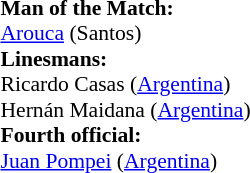<table width=100% style="font-size: 90%">
<tr>
<td><br><strong>Man of the Match:</strong> 
<br> <a href='#'>Arouca</a> (Santos)<br><strong>Linesmans:</strong>
<br>Ricardo Casas (<a href='#'>Argentina</a>)
<br>Hernán Maidana (<a href='#'>Argentina</a>)
<br><strong>Fourth official:</strong>
<br><a href='#'>Juan Pompei</a> (<a href='#'>Argentina</a>)</td>
</tr>
</table>
